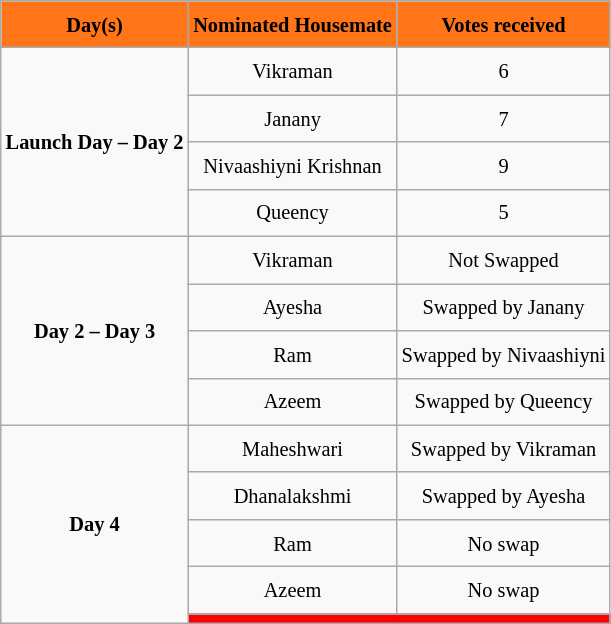<table class="wikitable sortable" style=" text-align:center; font-size:85%; line-height:25px; width:auto;">
<tr>
<th scope="col" style="background:#FF7518; color:black; ">Day(s)</th>
<th scope="col" style="background:#FF7518; color:black; ">Nominated Housemate</th>
<th scope="col"style="background:#FF7518; color:black; ">Votes received</th>
</tr>
<tr>
<td rowspan="4"><strong>Launch Day – Day 2</strong></td>
<td>Vikraman</td>
<td>6</td>
</tr>
<tr>
<td>Janany</td>
<td>7</td>
</tr>
<tr>
<td>Nivaashiyni Krishnan</td>
<td>9</td>
</tr>
<tr>
<td>Queency</td>
<td>5</td>
</tr>
<tr>
<td rowspan="4"><strong>Day 2 – Day 3</strong></td>
<td>Vikraman</td>
<td>Not Swapped</td>
</tr>
<tr>
<td>Ayesha</td>
<td>Swapped by Janany</td>
</tr>
<tr>
<td>Ram</td>
<td>Swapped by Nivaashiyni</td>
</tr>
<tr>
<td>Azeem</td>
<td>Swapped by Queency</td>
</tr>
<tr>
<td rowspan="5"><strong>Day 4</strong></td>
<td>Maheshwari</td>
<td>Swapped by Vikraman</td>
</tr>
<tr>
<td>Dhanalakshmi</td>
<td>Swapped by Ayesha</td>
</tr>
<tr>
<td>Ram</td>
<td>No swap</td>
</tr>
<tr>
<td>Azeem</td>
<td>No swap</td>
</tr>
<tr>
<td colspan="2" style="background:Red; text-align:center"></td>
</tr>
</table>
